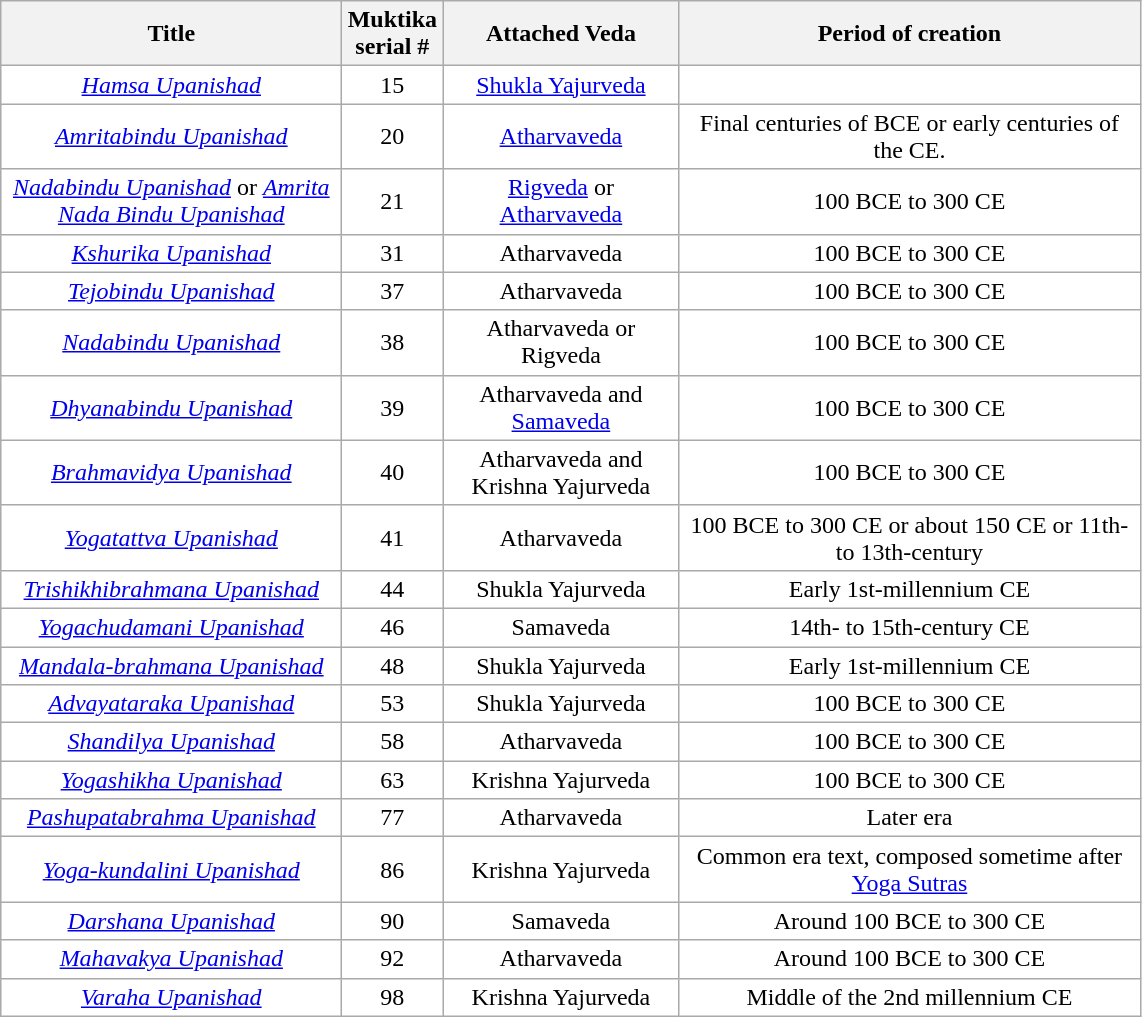<table class="wikitable sortable" align=center style = " background: transparent; ">
<tr style="text-align: center;">
<th width=220px style="background"><strong>Title</strong></th>
<th width=60px><strong>Muktika serial #</strong></th>
<th width=150px><strong>Attached Veda</strong></th>
<th width= 300px><strong>Period of creation</strong></th>
</tr>
<tr style="text-align: center;">
<td width=120px><em><a href='#'>Hamsa Upanishad</a></em></td>
<td>15</td>
<td width=40px><a href='#'>Shukla Yajurveda</a></td>
<td width= 200px></td>
</tr>
<tr style="text-align: center;">
<td width=120px><em><a href='#'>Amritabindu Upanishad</a></em></td>
<td>20</td>
<td width=40px><a href='#'>Atharvaveda</a></td>
<td width= 200px>Final centuries of BCE or early centuries of the CE.</td>
</tr>
<tr style="text-align: center;">
<td width=120px><em><a href='#'>Nadabindu Upanishad</a></em> or <em><a href='#'>Amrita Nada Bindu Upanishad</a></em></td>
<td>21</td>
<td width=40px><a href='#'>Rigveda</a> or <a href='#'>Atharvaveda</a></td>
<td width= 200px>100 BCE to 300 CE</td>
</tr>
<tr style="text-align: center;">
<td width=120px><em><a href='#'>Kshurika Upanishad</a></em></td>
<td>31</td>
<td width=40px>Atharvaveda</td>
<td width= 200px>100 BCE to 300 CE</td>
</tr>
<tr style="text-align: center;">
<td width=120px><em><a href='#'>Tejobindu Upanishad</a></em></td>
<td>37</td>
<td width=40px>Atharvaveda</td>
<td width= 200px>100 BCE to 300 CE</td>
</tr>
<tr style="text-align: center;">
<td width=120px><em><a href='#'>Nadabindu Upanishad</a></em></td>
<td>38</td>
<td width=40px>Atharvaveda or Rigveda</td>
<td width= 200px>100 BCE to 300 CE</td>
</tr>
<tr style="text-align: center;">
<td width=120px><em><a href='#'>Dhyanabindu Upanishad </a></em></td>
<td>39</td>
<td width=40px>Atharvaveda and <a href='#'>Samaveda</a></td>
<td width= 200px>100 BCE to 300 CE</td>
</tr>
<tr style="text-align: center;">
<td width=120px><em><a href='#'>Brahmavidya Upanishad</a></em></td>
<td>40</td>
<td width=40px>Atharvaveda and Krishna Yajurveda</td>
<td width=40px>100 BCE to 300 CE</td>
</tr>
<tr style="text-align: center;">
<td width=120px><em><a href='#'>Yogatattva Upanishad</a></em></td>
<td>41</td>
<td width=40px>Atharvaveda</td>
<td width=40px>100 BCE to 300 CE or about 150 CE or 11th- to 13th-century</td>
</tr>
<tr style="text-align: center;">
<td width=120px><em><a href='#'>Trishikhibrahmana Upanishad</a></em></td>
<td>44</td>
<td width=40px>Shukla Yajurveda</td>
<td width= 200px>Early 1st-millennium CE</td>
</tr>
<tr style="text-align: center;">
<td width=120px><em><a href='#'>Yogachudamani Upanishad</a></em></td>
<td>46</td>
<td width=40px>Samaveda</td>
<td width= 200px>14th- to 15th-century CE</td>
</tr>
<tr style="text-align: center;">
<td width=120px><em><a href='#'>Mandala-brahmana Upanishad</a></em></td>
<td>48</td>
<td width=40px>Shukla Yajurveda</td>
<td width= 200px>Early 1st-millennium CE</td>
</tr>
<tr style="text-align: center;">
<td width=120px><em><a href='#'>Advayataraka Upanishad</a></em></td>
<td>53</td>
<td width=40px>Shukla Yajurveda</td>
<td width= 200px>100 BCE to 300 CE</td>
</tr>
<tr style="text-align: center;">
<td width=120px><em><a href='#'>Shandilya Upanishad</a></em></td>
<td>58</td>
<td width=40px>Atharvaveda</td>
<td width= 200px>100 BCE to 300 CE</td>
</tr>
<tr style="text-align: center;">
<td width=120px><em><a href='#'>Yogashikha Upanishad</a></em></td>
<td>63</td>
<td width=40px>Krishna Yajurveda</td>
<td width= 200px>100 BCE to 300 CE</td>
</tr>
<tr style="text-align: center;">
<td width=120px><em><a href='#'>Pashupatabrahma Upanishad</a></em></td>
<td>77</td>
<td width=40px>Atharvaveda</td>
<td width= 200px>Later era</td>
</tr>
<tr style="text-align: center;">
<td width=120px><em><a href='#'>Yoga-kundalini Upanishad</a></em></td>
<td>86</td>
<td width=40px>Krishna Yajurveda</td>
<td width= 200px>Common era text, composed sometime after <a href='#'>Yoga Sutras</a></td>
</tr>
<tr style="text-align: center;">
<td width=120px><em><a href='#'>Darshana Upanishad</a></em></td>
<td>90</td>
<td width=40px>Samaveda</td>
<td width= 200px>Around 100 BCE to 300 CE</td>
</tr>
<tr style="text-align: center;">
<td width=120px><em><a href='#'>Mahavakya Upanishad</a></em></td>
<td>92</td>
<td width=40px>Atharvaveda</td>
<td width= 200px>Around 100 BCE to 300 CE</td>
</tr>
<tr style="text-align: center;">
<td width=120px><em><a href='#'>Varaha Upanishad</a></em></td>
<td>98</td>
<td width=40px>Krishna Yajurveda</td>
<td width= 200px>Middle of the 2nd millennium CE</td>
</tr>
</table>
